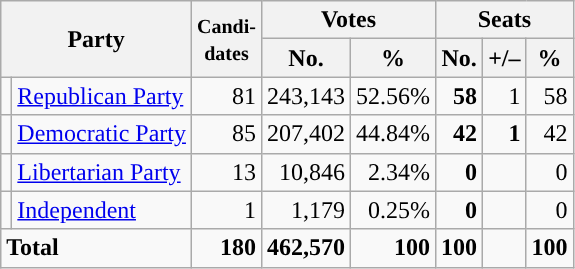<table class="wikitable" style="font-size:100%; text-align:right;">
<tr>
<th colspan=2 rowspan=2>Party</th>
<th rowspan=2><small>Candi-<br>dates</small></th>
<th colspan=2>Votes</th>
<th colspan=3>Seats</th>
</tr>
<tr>
<th>No.</th>
<th>%</th>
<th>No.</th>
<th>+/–</th>
<th>%</th>
</tr>
<tr>
<td style="background:"></td>
<td style="text-align:left"><a href='#'>Republican Party</a></td>
<td>81</td>
<td>243,143</td>
<td>52.56%</td>
<td><strong>58</strong></td>
<td>1</td>
<td>58</td>
</tr>
<tr>
<td style="background:"></td>
<td style="text-align:left"><a href='#'>Democratic Party</a></td>
<td>85</td>
<td>207,402</td>
<td>44.84%</td>
<td><strong>42</strong></td>
<td><strong>1</strong></td>
<td>42</td>
</tr>
<tr>
<td style="background:"></td>
<td style="text-align:left"><a href='#'>Libertarian Party</a></td>
<td>13</td>
<td>10,846</td>
<td>2.34%</td>
<td><strong>0</strong></td>
<td></td>
<td>0</td>
</tr>
<tr>
<td style="background:"></td>
<td style="text-align:left"><a href='#'>Independent</a></td>
<td>1</td>
<td>1,179</td>
<td>0.25%</td>
<td><strong>0</strong></td>
<td></td>
<td>0</td>
</tr>
<tr style="font-weight:bold">
<td colspan=2 style="text-align:left">Total</td>
<td>180</td>
<td>462,570</td>
<td>100</td>
<td>100</td>
<td></td>
<td>100</td>
</tr>
</table>
